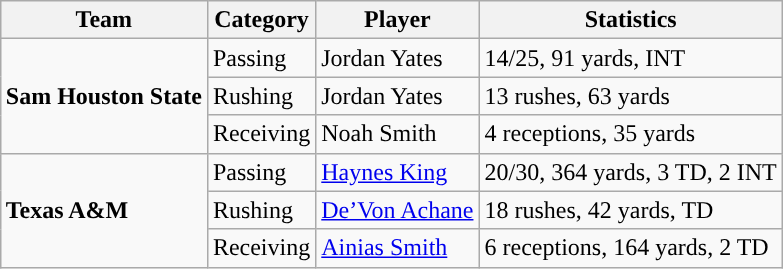<table class="wikitable" style="float: right;">
<tr>
<th>Team</th>
<th>Category</th>
<th>Player</th>
<th>Statistics</th>
</tr>
<tr>
<td rowspan=3><strong>Sam Houston State</strong></td>
<td>Passing</td>
<td>Jordan Yates</td>
<td>14/25, 91 yards, INT</td>
</tr>
<tr>
<td>Rushing</td>
<td>Jordan Yates</td>
<td>13 rushes, 63 yards</td>
</tr>
<tr>
<td>Receiving</td>
<td>Noah Smith</td>
<td>4 receptions, 35 yards</td>
</tr>
<tr>
<td rowspan=3><strong>Texas A&M</strong></td>
<td>Passing</td>
<td><a href='#'>Haynes King</a></td>
<td>20/30, 364 yards, 3 TD, 2 INT</td>
</tr>
<tr>
<td>Rushing</td>
<td><a href='#'>De’Von Achane</a></td>
<td>18 rushes, 42 yards, TD</td>
</tr>
<tr>
<td>Receiving</td>
<td><a href='#'>Ainias Smith</a></td>
<td>6 receptions, 164 yards, 2 TD</td>
</tr>
</table>
